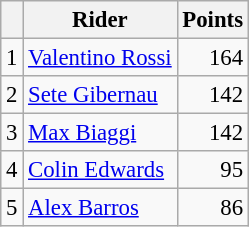<table class="wikitable" style="font-size: 95%;">
<tr>
<th></th>
<th>Rider</th>
<th>Points</th>
</tr>
<tr>
<td align=center>1</td>
<td> <a href='#'>Valentino Rossi</a></td>
<td align=right>164</td>
</tr>
<tr>
<td align=center>2</td>
<td> <a href='#'>Sete Gibernau</a></td>
<td align=right>142</td>
</tr>
<tr>
<td align=center>3</td>
<td> <a href='#'>Max Biaggi</a></td>
<td align=right>142</td>
</tr>
<tr>
<td align=center>4</td>
<td> <a href='#'>Colin Edwards</a></td>
<td align=right>95</td>
</tr>
<tr>
<td align=center>5</td>
<td> <a href='#'>Alex Barros</a></td>
<td align=right>86</td>
</tr>
</table>
